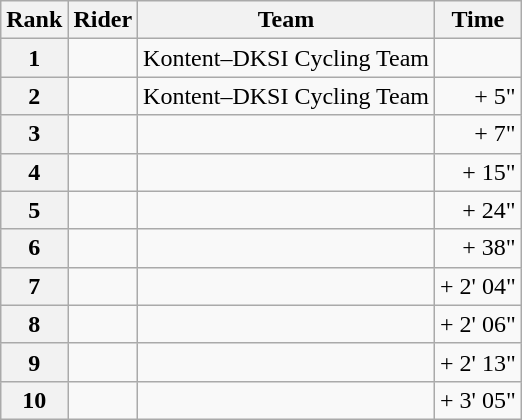<table class="wikitable">
<tr>
<th scope="col">Rank</th>
<th scope="col">Rider</th>
<th scope="col">Team</th>
<th scope="col">Time</th>
</tr>
<tr>
<th scope="row">1</th>
<td> </td>
<td>Kontent–DKSI Cycling Team</td>
<td></td>
</tr>
<tr>
<th scope="row">2</th>
<td></td>
<td>Kontent–DKSI Cycling Team</td>
<td align="right">+ 5"</td>
</tr>
<tr>
<th scope="row">3</th>
<td></td>
<td></td>
<td align="right">+ 7"</td>
</tr>
<tr>
<th scope="row">4</th>
<td></td>
<td></td>
<td align="right">+ 15"</td>
</tr>
<tr>
<th scope="row">5</th>
<td></td>
<td></td>
<td align="right">+ 24"</td>
</tr>
<tr>
<th scope="row">6</th>
<td></td>
<td></td>
<td align="right">+ 38"</td>
</tr>
<tr>
<th scope="row">7</th>
<td></td>
<td></td>
<td align="right">+ 2' 04"</td>
</tr>
<tr>
<th scope="row">8</th>
<td></td>
<td></td>
<td align="right">+ 2' 06"</td>
</tr>
<tr>
<th scope="row">9</th>
<td></td>
<td></td>
<td align="right">+ 2' 13"</td>
</tr>
<tr>
<th scope="row">10</th>
<td></td>
<td></td>
<td align="right">+ 3' 05"</td>
</tr>
</table>
